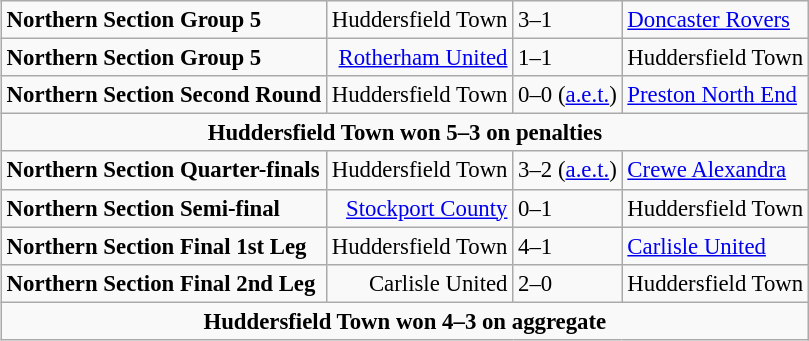<table width=100%>
<tr>
<td width=50% valign=top><br><table class="wikitable" style="font-size: 95%;">
<tr>
<td><strong>Northern Section Group 5</strong></td>
<td align=right>Huddersfield Town</td>
<td>3–1</td>
<td><a href='#'>Doncaster Rovers</a></td>
</tr>
<tr>
<td><strong>Northern Section Group 5</strong></td>
<td align=right><a href='#'>Rotherham United</a></td>
<td>1–1</td>
<td>Huddersfield Town</td>
</tr>
<tr>
<td><strong>Northern Section Second Round</strong></td>
<td align=right>Huddersfield Town</td>
<td>0–0 (<a href='#'>a.e.t.</a>)</td>
<td><a href='#'>Preston North End</a></td>
</tr>
<tr>
<td colspan=5 align=center><strong>Huddersfield Town won 5–3 on penalties</strong></td>
</tr>
<tr>
<td><strong>Northern Section Quarter-finals</strong></td>
<td align=right>Huddersfield Town</td>
<td>3–2 (<a href='#'>a.e.t.</a>)</td>
<td><a href='#'>Crewe Alexandra</a></td>
</tr>
<tr>
<td><strong>Northern Section Semi-final</strong></td>
<td align=right><a href='#'>Stockport County</a></td>
<td>0–1</td>
<td>Huddersfield Town</td>
</tr>
<tr>
<td><strong>Northern Section Final 1st Leg</strong></td>
<td align=right>Huddersfield Town</td>
<td>4–1</td>
<td><a href='#'>Carlisle United</a></td>
</tr>
<tr>
<td><strong>Northern Section Final 2nd Leg</strong></td>
<td align=right>Carlisle United</td>
<td>2–0</td>
<td>Huddersfield Town</td>
</tr>
<tr>
<td colspan=5 align=center><strong>Huddersfield Town won 4–3 on aggregate</strong></td>
</tr>
</table>
</td>
</tr>
</table>
